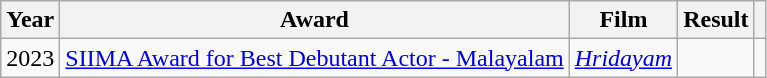<table class="wikitable">
<tr>
<th>Year</th>
<th>Award</th>
<th>Film</th>
<th>Result</th>
<th></th>
</tr>
<tr>
<td>2023</td>
<td><a href='#'>SIIMA Award for Best Debutant Actor - Malayalam</a></td>
<td><em><a href='#'>Hridayam</a></em></td>
<td></td>
<td></td>
</tr>
</table>
